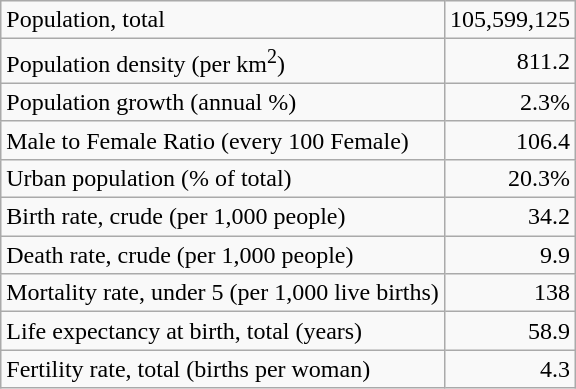<table class="wikitable">
<tr>
<td>Population, total</td>
<td style="text-align: right;">105,599,125</td>
</tr>
<tr>
<td>Population density (per km<sup>2</sup>)</td>
<td style="text-align: right;">811.2</td>
</tr>
<tr>
<td>Population growth (annual %)</td>
<td style="text-align: right;">2.3%</td>
</tr>
<tr>
<td>Male to Female Ratio (every 100 Female)</td>
<td style="text-align: right;">106.4</td>
</tr>
<tr>
<td>Urban population (% of total)</td>
<td style="text-align: right;">20.3%</td>
</tr>
<tr>
<td>Birth rate, crude (per 1,000 people)</td>
<td style="text-align: right;">34.2</td>
</tr>
<tr>
<td>Death rate, crude (per 1,000 people)</td>
<td style="text-align: right;">9.9</td>
</tr>
<tr>
<td>Mortality rate, under 5 (per 1,000 live births)</td>
<td style="text-align: right;">138</td>
</tr>
<tr>
<td>Life expectancy at birth, total (years)</td>
<td style="text-align: right;">58.9</td>
</tr>
<tr>
<td>Fertility rate, total (births per woman)</td>
<td style="text-align: right;">4.3</td>
</tr>
</table>
